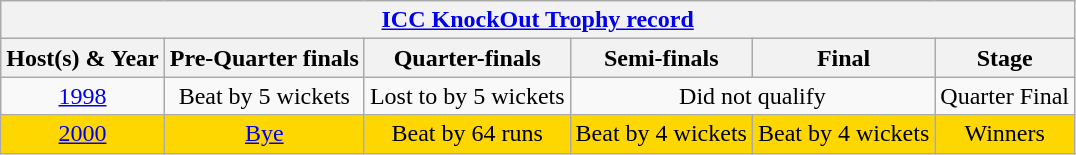<table class="wikitable" style="margin: 1em 1em 1em 1em; text-align: center;">
<tr>
<th colspan=6><a href='#'>ICC KnockOut Trophy record</a></th>
</tr>
<tr>
<th>Host(s) & Year</th>
<th>Pre-Quarter finals</th>
<th>Quarter-finals</th>
<th>Semi-finals</th>
<th>Final</th>
<th>Stage</th>
</tr>
<tr>
<td> <a href='#'>1998</a></td>
<td>Beat  by 5 wickets</td>
<td>Lost to  by 5 wickets</td>
<td colspan="2">Did not qualify</td>
<td>Quarter Final</td>
</tr>
<tr style="background:gold;">
<td> <a href='#'>2000</a></td>
<td><a href='#'>Bye</a></td>
<td>Beat  by 64 runs</td>
<td>Beat  by 4 wickets</td>
<td>Beat  by 4 wickets</td>
<td>Winners</td>
</tr>
</table>
